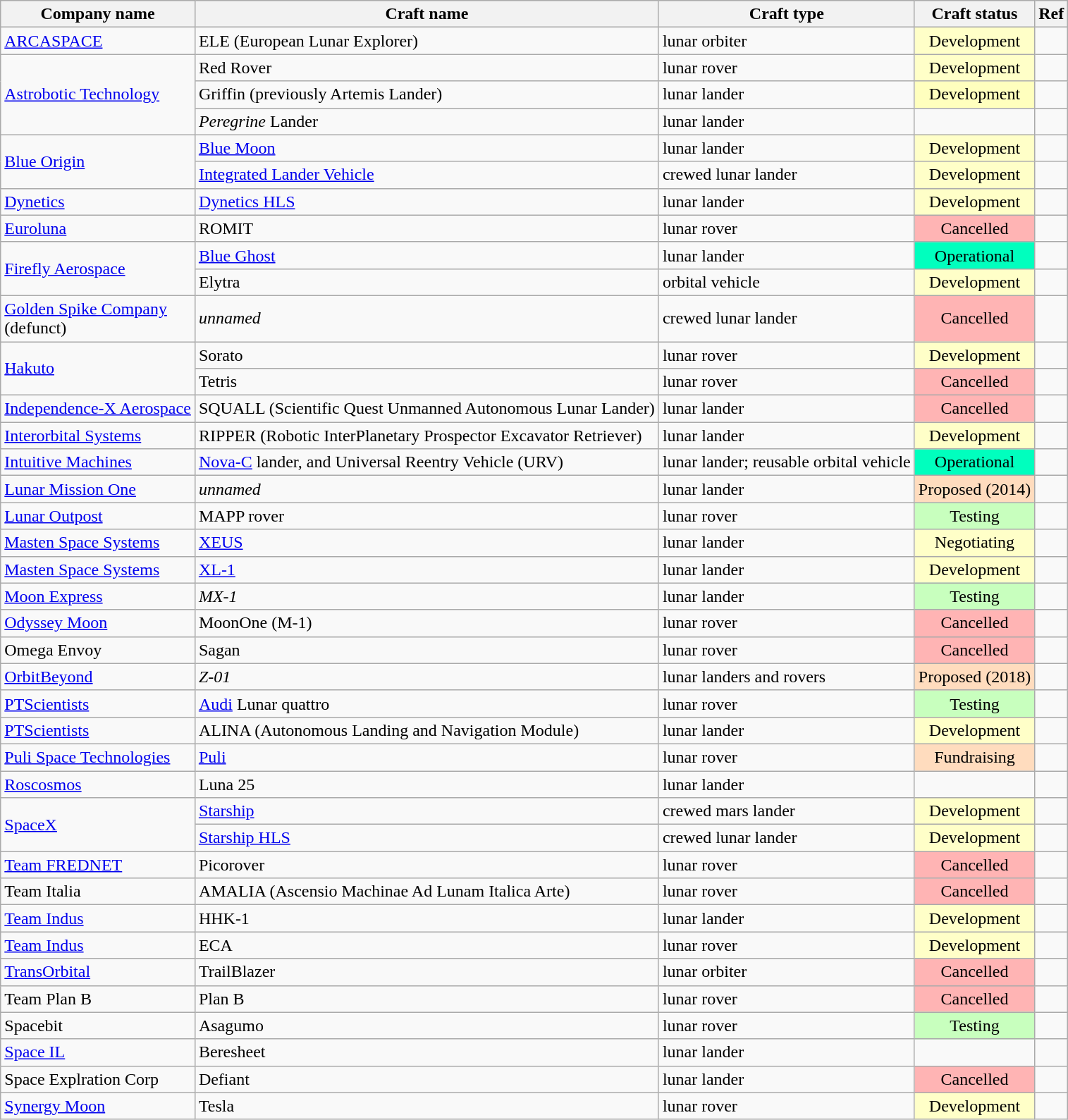<table class="wikitable sortable">
<tr>
<th>Company name</th>
<th>Craft name</th>
<th>Craft type</th>
<th>Craft status</th>
<th>Ref</th>
</tr>
<tr>
<td><a href='#'>ARCASPACE</a></td>
<td>ELE (European Lunar Explorer)</td>
<td>lunar orbiter</td>
<td style="text-align: center; background: rgb(255,255,200)">Development</td>
<td></td>
</tr>
<tr>
<td rowspan=3><a href='#'>Astrobotic Technology</a></td>
<td>Red Rover</td>
<td>lunar rover</td>
<td style="text-align: center; background: rgb(255,255,200)">Development</td>
<td></td>
</tr>
<tr>
<td>Griffin (previously Artemis Lander)</td>
<td>lunar lander</td>
<td style="text-align: center; background: rgb(255,255,190)">Development</td>
<td></td>
</tr>
<tr>
<td><em>Peregrine</em> Lander</td>
<td>lunar lander</td>
<td></td>
<td></td>
</tr>
<tr>
<td rowspan=2><a href='#'>Blue Origin</a></td>
<td><a href='#'>Blue Moon</a></td>
<td>lunar lander</td>
<td style="text-align: center; background: rgb(255,255,200)">Development</td>
<td></td>
</tr>
<tr>
<td><a href='#'>Integrated Lander Vehicle</a></td>
<td>crewed lunar lander</td>
<td style="text-align: center; background: rgb(255,255,200)">Development</td>
<td></td>
</tr>
<tr>
<td><a href='#'>Dynetics</a></td>
<td><a href='#'>Dynetics HLS</a></td>
<td>lunar lander</td>
<td style="text-align: center; background: rgb(255,255,200)">Development</td>
<td></td>
</tr>
<tr>
<td><a href='#'>Euroluna</a></td>
<td>ROMIT</td>
<td>lunar rover</td>
<td style="text-align: center; background: rgb(255,180,180)">Cancelled</td>
<td></td>
</tr>
<tr>
<td rowspan="2"><a href='#'>Firefly Aerospace</a></td>
<td><a href='#'>Blue Ghost</a></td>
<td>lunar lander</td>
<td style="text-align: center; background: rgb(0,255,190)">Operational</td>
<td></td>
</tr>
<tr>
<td>Elytra</td>
<td>orbital vehicle</td>
<td style="text-align: center; background: rgb(255,255,200)">Development</td>
<td></td>
</tr>
<tr>
<td><a href='#'>Golden Spike Company</a><br>(defunct)</td>
<td><em>unnamed</em></td>
<td>crewed lunar lander</td>
<td style="text-align: center; background: rgb(255,180,180)">Cancelled</td>
<td></td>
</tr>
<tr>
<td rowspan=2><a href='#'>Hakuto</a></td>
<td>Sorato</td>
<td>lunar rover</td>
<td style="text-align: center; background: rgb(255,255,200)">Development</td>
<td></td>
</tr>
<tr>
<td>Tetris</td>
<td>lunar rover</td>
<td style="text-align: center; background: rgb(255,180,180)">Cancelled</td>
<td></td>
</tr>
<tr>
<td><a href='#'>Independence-X Aerospace</a></td>
<td>SQUALL (Scientific Quest Unmanned Autonomous Lunar Lander)</td>
<td>lunar lander</td>
<td style="text-align: center; background: rgb(255,180,180)">Cancelled</td>
<td></td>
</tr>
<tr>
<td><a href='#'>Interorbital Systems</a></td>
<td>RIPPER (Robotic InterPlanetary Prospector Excavator Retriever)</td>
<td>lunar lander</td>
<td style="text-align: center; background: rgb(255,255,200)">Development</td>
<td></td>
</tr>
<tr>
<td><a href='#'>Intuitive Machines</a></td>
<td><a href='#'>Nova-C</a> lander, and Universal Reentry Vehicle (URV)</td>
<td>lunar lander; reusable orbital vehicle</td>
<td style="text-align: center; background: rgb(0,255,190)">Operational</td>
<td></td>
</tr>
<tr>
<td><a href='#'>Lunar Mission One</a></td>
<td><em>unnamed</em></td>
<td>lunar lander</td>
<td style="text-align: center; background: rgb(255,220,190)">Proposed (2014)</td>
<td></td>
</tr>
<tr>
<td><a href='#'>Lunar Outpost</a></td>
<td>MAPP rover</td>
<td>lunar rover</td>
<td style="text-align: center; background: rgb(200,255,190)">Testing</td>
<td></td>
</tr>
<tr>
<td><a href='#'>Masten Space Systems</a></td>
<td><a href='#'>XEUS</a></td>
<td>lunar lander</td>
<td style="text-align: center; background: rgb(255,255,200)">Negotiating</td>
<td></td>
</tr>
<tr>
<td><a href='#'>Masten Space Systems</a></td>
<td><a href='#'>XL-1</a></td>
<td>lunar lander</td>
<td style="text-align: center; background: rgb(255,255,200)">Development</td>
<td></td>
</tr>
<tr>
<td><a href='#'>Moon Express</a></td>
<td><em>MX-1</em></td>
<td>lunar lander</td>
<td style="text-align: center; background: rgb(200,255,190)">Testing</td>
<td></td>
</tr>
<tr>
<td><a href='#'>Odyssey Moon</a></td>
<td>MoonOne (M-1)</td>
<td>lunar rover</td>
<td style="text-align: center; background: rgb(255,180,180)">Cancelled</td>
<td></td>
</tr>
<tr>
<td>Omega Envoy</td>
<td>Sagan</td>
<td>lunar rover</td>
<td style="text-align: center; background: rgb(255,180,180)">Cancelled</td>
<td></td>
</tr>
<tr>
<td><a href='#'>OrbitBeyond</a></td>
<td><em>Z-01</em></td>
<td>lunar landers and rovers</td>
<td style="text-align: center; background: rgb(255,220,190)">Proposed (2018)</td>
<td></td>
</tr>
<tr>
<td><a href='#'>PTScientists</a></td>
<td><a href='#'>Audi</a> Lunar quattro</td>
<td>lunar rover</td>
<td style="text-align: center; background: rgb(200,255,190)">Testing</td>
<td></td>
</tr>
<tr>
<td><a href='#'>PTScientists</a></td>
<td>ALINA (Autonomous Landing and Navigation Module)</td>
<td>lunar lander</td>
<td style="text-align: center; background: rgb(255,255,200)">Development</td>
<td></td>
</tr>
<tr>
<td><a href='#'>Puli Space Technologies</a></td>
<td><a href='#'>Puli</a></td>
<td>lunar rover</td>
<td style="text-align: center; background: rgb(255,220,190)">Fundraising</td>
<td></td>
</tr>
<tr>
<td><a href='#'>Roscosmos</a></td>
<td>Luna 25</td>
<td>lunar lander</td>
<td></td>
<td></td>
</tr>
<tr>
<td rowspan=2><a href='#'>SpaceX</a></td>
<td><a href='#'>Starship</a></td>
<td>crewed mars lander</td>
<td style="text-align: center; background: rgb(255,255,200)">Development</td>
<td></td>
</tr>
<tr>
<td><a href='#'>Starship HLS</a></td>
<td>crewed lunar lander</td>
<td style="text-align: center; background: rgb(255,255,200)">Development</td>
<td></td>
</tr>
<tr>
<td><a href='#'>Team FREDNET</a></td>
<td>Picorover</td>
<td>lunar rover</td>
<td style="text-align: center; background: rgb(255,180,180)">Cancelled</td>
<td></td>
</tr>
<tr>
<td>Team Italia</td>
<td>AMALIA (Ascensio Machinae Ad Lunam Italica Arte)</td>
<td>lunar rover</td>
<td style="text-align: center; background: rgb(255,180,180)">Cancelled</td>
<td></td>
</tr>
<tr>
<td><a href='#'>Team Indus</a></td>
<td>HHK-1</td>
<td>lunar lander</td>
<td style="text-align: center; background: rgb(255,255,200)">Development</td>
<td></td>
</tr>
<tr>
<td><a href='#'>Team Indus</a></td>
<td>ECA</td>
<td>lunar rover</td>
<td style="text-align: center; background: rgb(255,255,200)">Development</td>
<td></td>
</tr>
<tr>
<td><a href='#'>TransOrbital</a></td>
<td>TrailBlazer</td>
<td>lunar orbiter</td>
<td style="text-align: center; background: rgb(255,180,180)">Cancelled</td>
<td></td>
</tr>
<tr>
<td>Team Plan B</td>
<td>Plan B</td>
<td>lunar rover</td>
<td style="text-align: center; background: rgb(255,180,180)">Cancelled</td>
<td></td>
</tr>
<tr>
<td>Spacebit</td>
<td>Asagumo</td>
<td>lunar rover</td>
<td style="text-align: center; background: rgb(200,255,190)">Testing</td>
<td></td>
</tr>
<tr>
<td><a href='#'>Space IL</a></td>
<td>Beresheet</td>
<td>lunar lander</td>
<td></td>
<td></td>
</tr>
<tr>
<td>Space Explration Corp</td>
<td>Defiant</td>
<td>lunar lander</td>
<td style="text-align: center; background: rgb(255,180,180)">Cancelled</td>
<td></td>
</tr>
<tr>
<td><a href='#'>Synergy Moon</a></td>
<td>Tesla</td>
<td>lunar rover</td>
<td style="text-align: center; background: rgb(255,255,200)">Development</td>
<td></td>
</tr>
</table>
